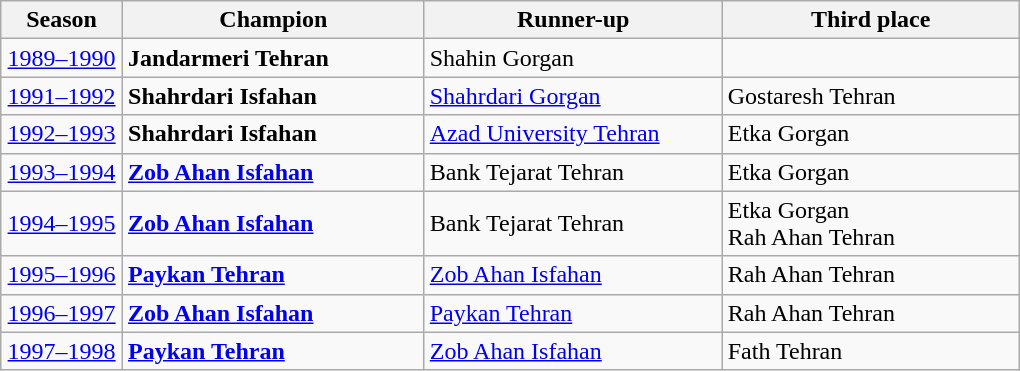<table class="wikitable" width="680">
<tr>
<th width="80">Season</th>
<th width="220">Champion</th>
<th width="220">Runner-up</th>
<th width="220">Third place</th>
</tr>
<tr>
<td align="center"><a href='#'>1989–1990</a></td>
<td><strong>Jandarmeri Tehran</strong></td>
<td>Shahin Gorgan</td>
<td></td>
</tr>
<tr>
<td align="center"><a href='#'>1991–1992</a></td>
<td><strong>Shahrdari Isfahan</strong></td>
<td><a href='#'>Shahrdari Gorgan</a></td>
<td>Gostaresh Tehran</td>
</tr>
<tr>
<td align="center"><a href='#'>1992–1993</a></td>
<td><strong>Shahrdari Isfahan</strong></td>
<td><a href='#'>Azad University Tehran</a></td>
<td>Etka Gorgan</td>
</tr>
<tr>
<td align="center"><a href='#'>1993–1994</a></td>
<td><strong><a href='#'>Zob Ahan Isfahan</a></strong></td>
<td>Bank Tejarat Tehran</td>
<td>Etka Gorgan</td>
</tr>
<tr>
<td align="center"><a href='#'>1994–1995</a></td>
<td><strong><a href='#'>Zob Ahan Isfahan</a></strong></td>
<td>Bank Tejarat Tehran</td>
<td>Etka Gorgan<br>Rah Ahan Tehran</td>
</tr>
<tr>
<td align="center"><a href='#'>1995–1996</a></td>
<td><strong><a href='#'>Paykan Tehran</a></strong></td>
<td><a href='#'>Zob Ahan Isfahan</a></td>
<td>Rah Ahan Tehran</td>
</tr>
<tr>
<td align="center"><a href='#'>1996–1997</a></td>
<td><strong><a href='#'>Zob Ahan Isfahan</a></strong></td>
<td><a href='#'>Paykan Tehran</a></td>
<td>Rah Ahan Tehran</td>
</tr>
<tr>
<td align="center"><a href='#'>1997–1998</a></td>
<td><strong><a href='#'>Paykan Tehran</a></strong></td>
<td><a href='#'>Zob Ahan Isfahan</a></td>
<td>Fath Tehran</td>
</tr>
</table>
